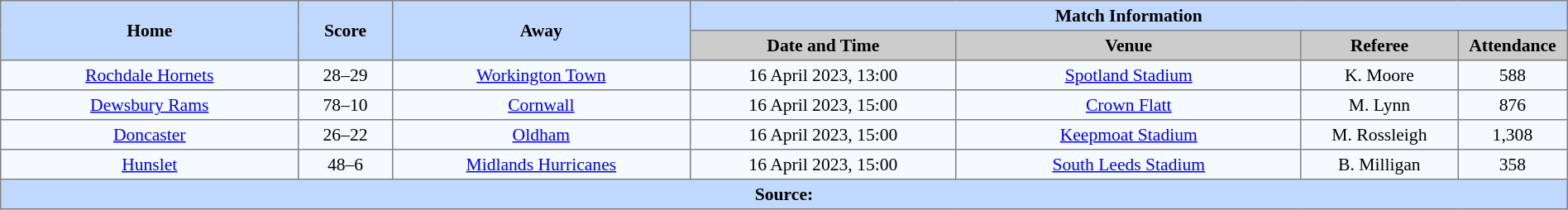<table border=1 style="border-collapse:collapse; font-size:90%; text-align:center;" cellpadding=3 cellspacing=0 width=100%>
<tr bgcolor=#C1D8FF>
<th scope="col" rowspan=2 width=19%>Home</th>
<th scope="col" rowspan=2 width=6%>Score</th>
<th scope="col" rowspan=2 width=19%>Away</th>
<th colspan=4>Match Information</th>
</tr>
<tr bgcolor=#CCCCCC>
<th scope="col" width=17%>Date and Time</th>
<th scope="col" width=22%>Venue</th>
<th scope="col" width=10%>Referee</th>
<th scope="col" width=7%>Attendance</th>
</tr>
<tr bgcolor=#F5FAFF>
<td> <a href='#'>Rochdale Hornets</a></td>
<td>28–29</td>
<td> <a href='#'>Workington Town</a></td>
<td>16 April 2023, 13:00</td>
<td><a href='#'>Spotland Stadium</a></td>
<td>K. Moore</td>
<td>588</td>
</tr>
<tr bgcolor=#F5FAFF>
<td> <a href='#'>Dewsbury Rams</a></td>
<td>78–10</td>
<td> <a href='#'>Cornwall</a></td>
<td>16 April 2023, 15:00</td>
<td><a href='#'>Crown Flatt</a></td>
<td>M. Lynn</td>
<td>876</td>
</tr>
<tr bgcolor=#F5FAFF>
<td> <a href='#'>Doncaster</a></td>
<td>26–22</td>
<td> <a href='#'>Oldham</a></td>
<td>16 April 2023, 15:00</td>
<td><a href='#'>Keepmoat Stadium</a></td>
<td>M. Rossleigh</td>
<td>1,308</td>
</tr>
<tr bgcolor=#F5FAFF>
<td> <a href='#'>Hunslet</a></td>
<td>48–6</td>
<td> <a href='#'>Midlands Hurricanes</a></td>
<td>16 April 2023, 15:00</td>
<td><a href='#'>South Leeds Stadium</a></td>
<td>B. Milligan</td>
<td>358</td>
</tr>
<tr style="background:#c1d8ff;">
<th colspan=7>Source:</th>
</tr>
</table>
